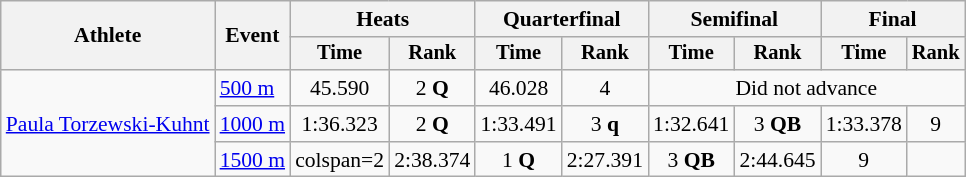<table class="wikitable" style="font-size:90%">
<tr>
<th rowspan=2>Athlete</th>
<th rowspan=2>Event</th>
<th colspan=2>Heats</th>
<th colspan=2>Quarterfinal</th>
<th colspan=2>Semifinal</th>
<th colspan=2>Final</th>
</tr>
<tr style="font-size:95%">
<th>Time</th>
<th>Rank</th>
<th>Time</th>
<th>Rank</th>
<th>Time</th>
<th>Rank</th>
<th>Time</th>
<th>Rank</th>
</tr>
<tr align=center>
<td align=left rowspan=3><a href='#'>Paula Torzewski-Kuhnt</a></td>
<td align=left><a href='#'>500 m</a></td>
<td>45.590</td>
<td>2 <strong>Q</strong></td>
<td>46.028</td>
<td>4</td>
<td colspan=4>Did not advance</td>
</tr>
<tr align=center>
<td align=left><a href='#'>1000 m</a></td>
<td>1:36.323</td>
<td>2 <strong>Q</strong></td>
<td>1:33.491</td>
<td>3 <strong>q</strong></td>
<td>1:32.641</td>
<td>3 <strong>QB</strong></td>
<td>1:33.378</td>
<td>9</td>
</tr>
<tr align=center>
<td align=left><a href='#'>1500 m</a></td>
<td>colspan=2</td>
<td>2:38.374</td>
<td>1 <strong>Q</strong></td>
<td>2:27.391</td>
<td>3 <strong>QB</strong></td>
<td>2:44.645</td>
<td>9</td>
</tr>
</table>
